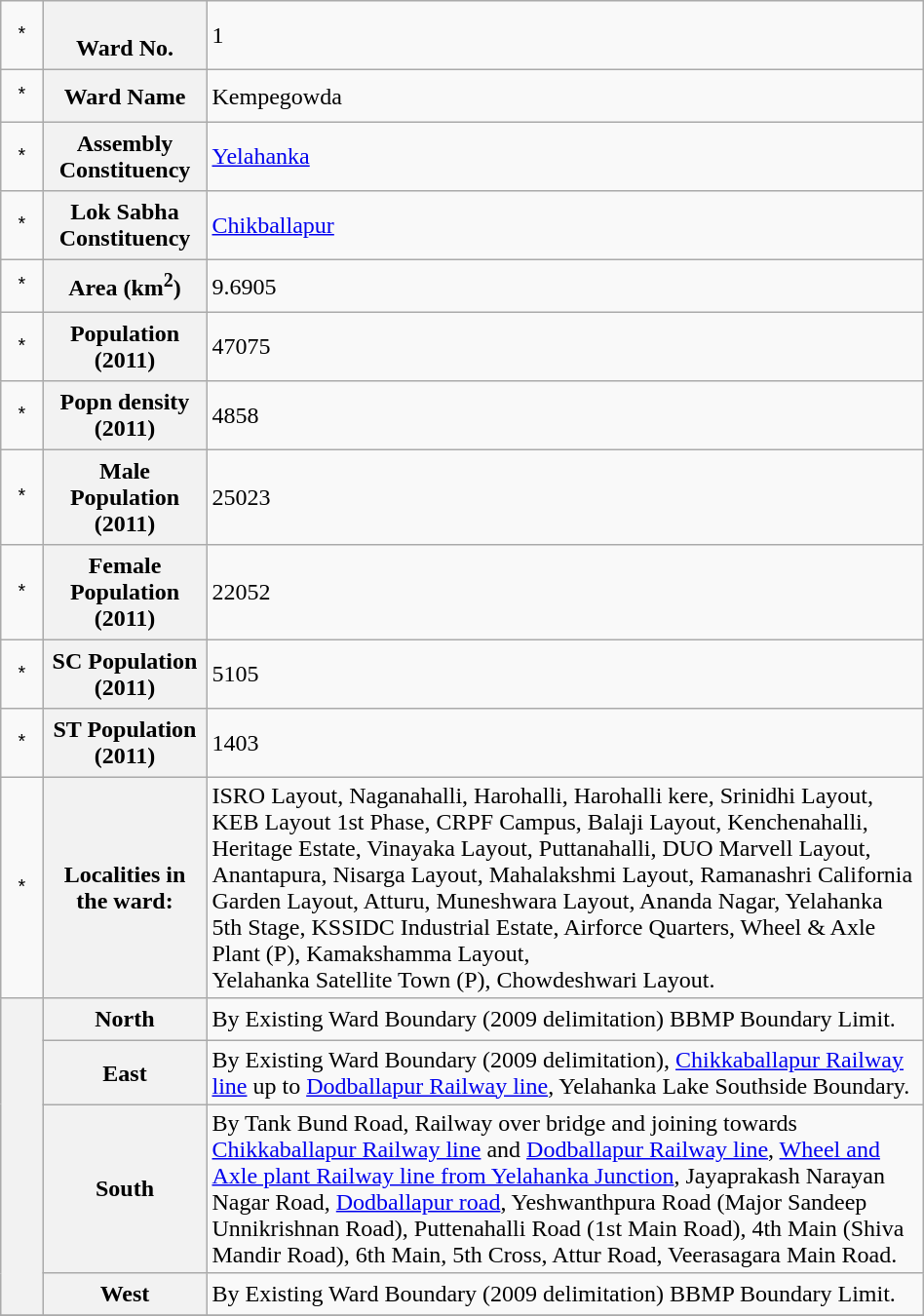<table class="wikitable" style="width:50%">
<tr>
<td style="padding: 10px; font-family: monospace; font-size: 100%;">*</td>
<th style="padding: 5px;"><br>Ward No.</th>
<td>1</td>
</tr>
<tr>
<td style="padding: 10px; font-family: monospace; font-size: 100%;">*</td>
<th style="padding: 5px;">Ward Name</th>
<td>Kempegowda</td>
</tr>
<tr>
<td style="padding: 10px; font-family: monospace; font-size: 100%;">*</td>
<th style="padding: 5px;">Assembly Constituency</th>
<td><a href='#'>Yelahanka</a></td>
</tr>
<tr>
<td style="padding: 10px; font-family: monospace; font-size: 100%;">*</td>
<th style="padding: 5px;">Lok Sabha Constituency</th>
<td><a href='#'>Chikballapur</a></td>
</tr>
<tr>
<td style="padding: 10px; font-family: monospace; font-size: 100%;">*</td>
<th style="padding: 5px;">Area (km<sup>2</sup>)</th>
<td>9.6905</td>
</tr>
<tr>
<td style="padding: 10px; font-family: monospace; font-size: 100%;">*</td>
<th style="padding: 5px;">Population (2011)</th>
<td>47075</td>
</tr>
<tr>
<td style="padding: 10px; font-family: monospace; font-size: 100%;">*</td>
<th style="padding: 5px;">Popn density (2011)</th>
<td>4858</td>
</tr>
<tr>
<td style="padding: 10px; font-family: monospace; font-size: 100%;">*</td>
<th style="padding: 5px;">Male Population (2011)</th>
<td>25023</td>
</tr>
<tr>
<td style="padding: 10px; font-family: monospace; font-size: 100%;">*</td>
<th style="padding: 5px;">Female Population (2011)</th>
<td>22052</td>
</tr>
<tr>
<td style="padding: 10px; font-family: monospace; font-size: 100%;">*</td>
<th style="padding: 5px;">SC Population (2011)</th>
<td>5105</td>
</tr>
<tr>
<td style="padding: 10px; font-family: monospace; font-size: 100%;">*</td>
<th style="padding: 5px;">ST Population (2011)</th>
<td>1403</td>
</tr>
<tr>
<td style="padding: 10px; font-family: monospace; font-size: 100%;">*</td>
<th style="padding: 5px;">Localities in the ward:</th>
<td>ISRO Layout, Naganahalli, Harohalli, Harohalli kere, Srinidhi Layout, KEB Layout 1st Phase, CRPF Campus, Balaji Layout, Kenchenahalli, Heritage Estate, Vinayaka Layout, Puttanahalli, DUO Marvell Layout, Anantapura, Nisarga Layout, Mahalakshmi Layout, Ramanashri California Garden Layout, Atturu, Muneshwara Layout, Ananda Nagar, Yelahanka 5th Stage, KSSIDC Industrial Estate, Airforce Quarters, Wheel & Axle Plant (P), Kamakshamma Layout,<br>Yelahanka Satellite Town (P), Chowdeshwari Layout.</td>
</tr>
<tr>
<th rowspan="4" style="padding: 2px; font-family: monospace; font-size: 120%;"></th>
<th style="padding: 5px;">North</th>
<td>By Existing Ward Boundary (2009 delimitation) BBMP Boundary Limit.</td>
</tr>
<tr>
<th style="padding: 5px;">East</th>
<td>By Existing Ward Boundary (2009 delimitation), <a href='#'>Chikkaballapur Railway line</a> up to <a href='#'>Dodballapur Railway line</a>, Yelahanka Lake Southside Boundary.</td>
</tr>
<tr>
<th style="padding: 5px;">South</th>
<td>By Tank Bund Road, Railway over bridge and joining towards <a href='#'>Chikkaballapur Railway line</a> and <a href='#'>Dodballapur Railway line</a>, <a href='#'>Wheel and Axle plant Railway line from Yelahanka Junction</a>, Jayaprakash Narayan Nagar Road, <a href='#'>Dodballapur road</a>, Yeshwanthpura Road (Major Sandeep Unnikrishnan Road), Puttenahalli Road (1st Main Road), 4th Main (Shiva Mandir Road), 6th Main, 5th Cross, Attur Road, Veerasagara Main Road.</td>
</tr>
<tr>
<th style="padding: 5px;">West</th>
<td>By Existing Ward Boundary (2009 delimitation) BBMP Boundary Limit.</td>
</tr>
<tr>
</tr>
</table>
